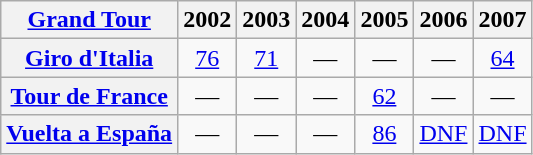<table class="wikitable plainrowheaders">
<tr>
<th scope="col"><a href='#'>Grand Tour</a></th>
<th scope="col">2002</th>
<th scope="col">2003</th>
<th scope="col">2004</th>
<th scope="col">2005</th>
<th scope="col">2006</th>
<th scope="col">2007</th>
</tr>
<tr style="text-align:center;">
<th scope="row"> <a href='#'>Giro d'Italia</a></th>
<td style="text-align:center;"><a href='#'>76</a></td>
<td style="text-align:center;"><a href='#'>71</a></td>
<td>—</td>
<td>—</td>
<td>—</td>
<td style="text-align:center;"><a href='#'>64</a></td>
</tr>
<tr style="text-align:center;">
<th scope="row"> <a href='#'>Tour de France</a></th>
<td>—</td>
<td>—</td>
<td>—</td>
<td style="text-align:center;"><a href='#'>62</a></td>
<td>—</td>
<td>—</td>
</tr>
<tr style="text-align:center;">
<th scope="row"> <a href='#'>Vuelta a España</a></th>
<td>—</td>
<td>—</td>
<td>—</td>
<td style="text-align:center;"><a href='#'>86</a></td>
<td style="text-align:center;"><a href='#'>DNF</a></td>
<td style="text-align:center;"><a href='#'>DNF</a></td>
</tr>
</table>
